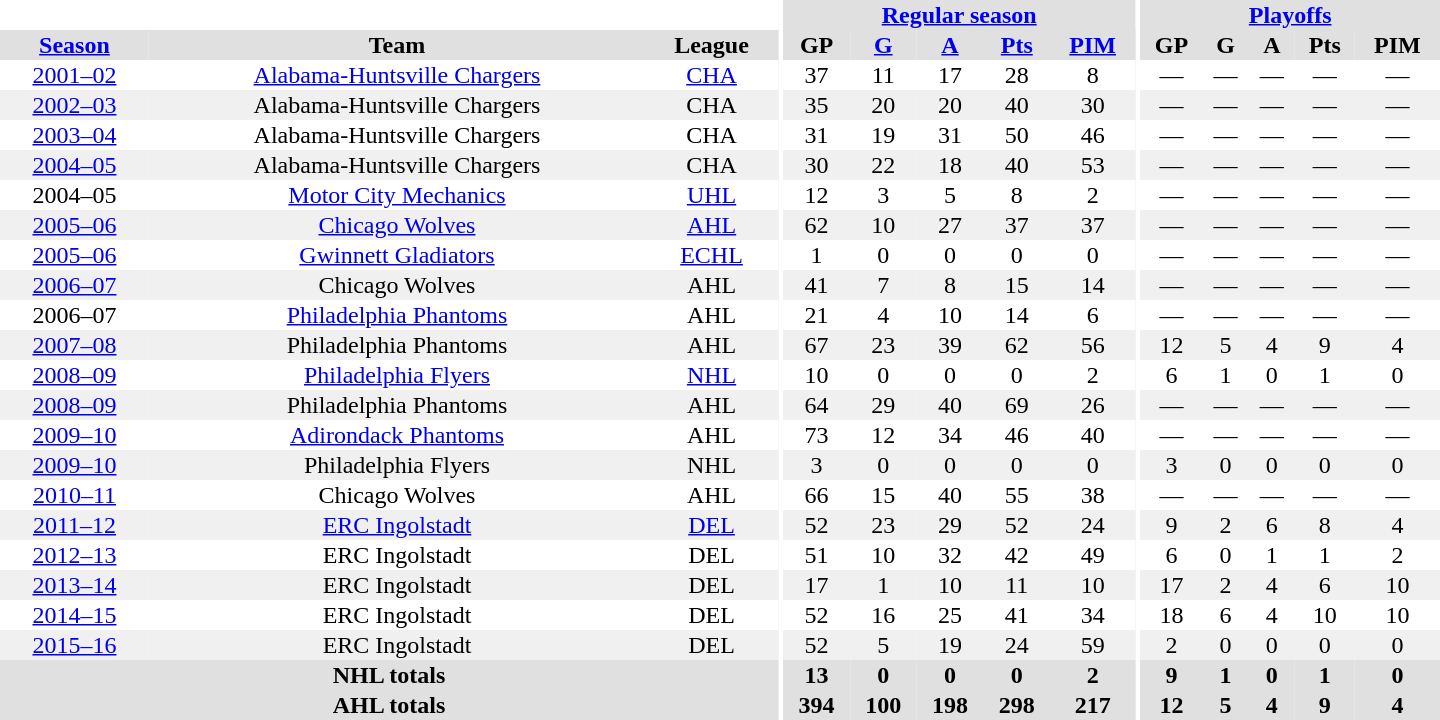<table border="0" cellpadding="1" cellspacing="0" style="text-align:center; width:60em">
<tr bgcolor="#e0e0e0">
<th colspan="3" bgcolor="#ffffff"></th>
<th rowspan="99" bgcolor="#ffffff"></th>
<th colspan="5"><a href='#'>Regular season</a></th>
<th rowspan="99" bgcolor="#ffffff"></th>
<th colspan="5"><a href='#'>Playoffs</a></th>
</tr>
<tr bgcolor="#e0e0e0">
<th><a href='#'>Season</a></th>
<th>Team</th>
<th>League</th>
<th>GP</th>
<th><a href='#'>G</a></th>
<th><a href='#'>A</a></th>
<th><a href='#'>Pts</a></th>
<th><a href='#'>PIM</a></th>
<th>GP</th>
<th>G</th>
<th>A</th>
<th>Pts</th>
<th>PIM</th>
</tr>
<tr ALIGN="center">
<td><a href='#'>2001–02</a></td>
<td><a href='#'>Alabama-Huntsville Chargers</a></td>
<td><a href='#'>CHA</a></td>
<td>37</td>
<td>11</td>
<td>17</td>
<td>28</td>
<td>8</td>
<td>—</td>
<td>—</td>
<td>—</td>
<td>—</td>
<td>—</td>
</tr>
<tr ALIGN="center" bgcolor="#f0f0f0">
<td><a href='#'>2002–03</a></td>
<td>Alabama-Huntsville Chargers</td>
<td>CHA</td>
<td>35</td>
<td>20</td>
<td>20</td>
<td>40</td>
<td>30</td>
<td>—</td>
<td>—</td>
<td>—</td>
<td>—</td>
<td>—</td>
</tr>
<tr ALIGN="center">
<td><a href='#'>2003–04</a></td>
<td>Alabama-Huntsville Chargers</td>
<td>CHA</td>
<td>31</td>
<td>19</td>
<td>31</td>
<td>50</td>
<td>46</td>
<td>—</td>
<td>—</td>
<td>—</td>
<td>—</td>
<td>—</td>
</tr>
<tr ALIGN="center" bgcolor="#f0f0f0">
<td><a href='#'>2004–05</a></td>
<td>Alabama-Huntsville Chargers</td>
<td>CHA</td>
<td>30</td>
<td>22</td>
<td>18</td>
<td>40</td>
<td>53</td>
<td>—</td>
<td>—</td>
<td>—</td>
<td>—</td>
<td>—</td>
</tr>
<tr ALIGN="center">
<td>2004–05</td>
<td><a href='#'>Motor City Mechanics</a></td>
<td><a href='#'>UHL</a></td>
<td>12</td>
<td>3</td>
<td>5</td>
<td>8</td>
<td>2</td>
<td>—</td>
<td>—</td>
<td>—</td>
<td>—</td>
<td>—</td>
</tr>
<tr ALIGN="center" bgcolor="#f0f0f0">
<td><a href='#'>2005–06</a></td>
<td><a href='#'>Chicago Wolves</a></td>
<td><a href='#'>AHL</a></td>
<td>62</td>
<td>10</td>
<td>27</td>
<td>37</td>
<td>37</td>
<td>—</td>
<td>—</td>
<td>—</td>
<td>—</td>
<td>—</td>
</tr>
<tr ALIGN="center">
<td><a href='#'>2005–06</a></td>
<td><a href='#'>Gwinnett Gladiators</a></td>
<td><a href='#'>ECHL</a></td>
<td>1</td>
<td>0</td>
<td>0</td>
<td>0</td>
<td>0</td>
<td>—</td>
<td>—</td>
<td>—</td>
<td>—</td>
<td>—</td>
</tr>
<tr ALIGN="center" bgcolor="#f0f0f0">
<td><a href='#'>2006–07</a></td>
<td>Chicago Wolves</td>
<td>AHL</td>
<td>41</td>
<td>7</td>
<td>8</td>
<td>15</td>
<td>14</td>
<td>—</td>
<td>—</td>
<td>—</td>
<td>—</td>
<td>—</td>
</tr>
<tr ALIGN="center">
<td>2006–07</td>
<td><a href='#'>Philadelphia Phantoms</a></td>
<td>AHL</td>
<td>21</td>
<td>4</td>
<td>10</td>
<td>14</td>
<td>6</td>
<td>—</td>
<td>—</td>
<td>—</td>
<td>—</td>
<td>—</td>
</tr>
<tr ALIGN="center" bgcolor="#f0f0f0">
<td><a href='#'>2007–08</a></td>
<td>Philadelphia Phantoms</td>
<td>AHL</td>
<td>67</td>
<td>23</td>
<td>39</td>
<td>62</td>
<td>56</td>
<td>12</td>
<td>5</td>
<td>4</td>
<td>9</td>
<td>4</td>
</tr>
<tr ALIGN="center">
<td><a href='#'>2008–09</a></td>
<td><a href='#'>Philadelphia Flyers</a></td>
<td><a href='#'>NHL</a></td>
<td>10</td>
<td>0</td>
<td>0</td>
<td>0</td>
<td>2</td>
<td>6</td>
<td>1</td>
<td>0</td>
<td>1</td>
<td>0</td>
</tr>
<tr ALIGN="center" bgcolor="#f0f0f0">
<td><a href='#'>2008–09</a></td>
<td>Philadelphia Phantoms</td>
<td>AHL</td>
<td>64</td>
<td>29</td>
<td>40</td>
<td>69</td>
<td>26</td>
<td>—</td>
<td>—</td>
<td>—</td>
<td>—</td>
<td>—</td>
</tr>
<tr ALIGN="center">
<td><a href='#'>2009–10</a></td>
<td><a href='#'>Adirondack Phantoms</a></td>
<td>AHL</td>
<td>73</td>
<td>12</td>
<td>34</td>
<td>46</td>
<td>40</td>
<td>—</td>
<td>—</td>
<td>—</td>
<td>—</td>
<td>—</td>
</tr>
<tr ALIGN="center" bgcolor="#f0f0f0">
<td><a href='#'>2009–10</a></td>
<td>Philadelphia Flyers</td>
<td>NHL</td>
<td>3</td>
<td>0</td>
<td>0</td>
<td>0</td>
<td>0</td>
<td>3</td>
<td>0</td>
<td>0</td>
<td>0</td>
<td>0</td>
</tr>
<tr ALIGN="center">
<td><a href='#'>2010–11</a></td>
<td>Chicago Wolves</td>
<td>AHL</td>
<td>66</td>
<td>15</td>
<td>40</td>
<td>55</td>
<td>38</td>
<td>—</td>
<td>—</td>
<td>—</td>
<td>—</td>
<td>—</td>
</tr>
<tr ALIGN="center" bgcolor="#f0f0f0">
<td><a href='#'>2011–12</a></td>
<td><a href='#'>ERC Ingolstadt</a></td>
<td><a href='#'>DEL</a></td>
<td>52</td>
<td>23</td>
<td>29</td>
<td>52</td>
<td>24</td>
<td>9</td>
<td>2</td>
<td>6</td>
<td>8</td>
<td>4</td>
</tr>
<tr ALIGN="center">
<td><a href='#'>2012–13</a></td>
<td>ERC Ingolstadt</td>
<td>DEL</td>
<td>51</td>
<td>10</td>
<td>32</td>
<td>42</td>
<td>49</td>
<td>6</td>
<td>0</td>
<td>1</td>
<td>1</td>
<td>2</td>
</tr>
<tr ALIGN="center" bgcolor="#f0f0f0">
<td><a href='#'>2013–14</a></td>
<td>ERC Ingolstadt</td>
<td>DEL</td>
<td>17</td>
<td>1</td>
<td>10</td>
<td>11</td>
<td>10</td>
<td>17</td>
<td>2</td>
<td>4</td>
<td>6</td>
<td>10</td>
</tr>
<tr ALIGN="center">
<td><a href='#'>2014–15</a></td>
<td>ERC Ingolstadt</td>
<td>DEL</td>
<td>52</td>
<td>16</td>
<td>25</td>
<td>41</td>
<td>34</td>
<td>18</td>
<td>6</td>
<td>4</td>
<td>10</td>
<td>10</td>
</tr>
<tr ALIGN="center" bgcolor="#f0f0f0">
<td><a href='#'>2015–16</a></td>
<td>ERC Ingolstadt</td>
<td>DEL</td>
<td>52</td>
<td>5</td>
<td>19</td>
<td>24</td>
<td>59</td>
<td>2</td>
<td>0</td>
<td>0</td>
<td>0</td>
<td>0<br></td>
</tr>
<tr ALIGN="center" bgcolor="#e0e0e0">
<th colspan="3">NHL totals</th>
<th>13</th>
<th>0</th>
<th>0</th>
<th>0</th>
<th>2</th>
<th>9</th>
<th>1</th>
<th>0</th>
<th>1</th>
<th>0</th>
</tr>
<tr ALIGN="center" bgcolor="#e0e0e0">
<th colspan="3">AHL totals</th>
<th>394</th>
<th>100</th>
<th>198</th>
<th>298</th>
<th>217</th>
<th>12</th>
<th>5</th>
<th>4</th>
<th>9</th>
<th>4</th>
</tr>
</table>
